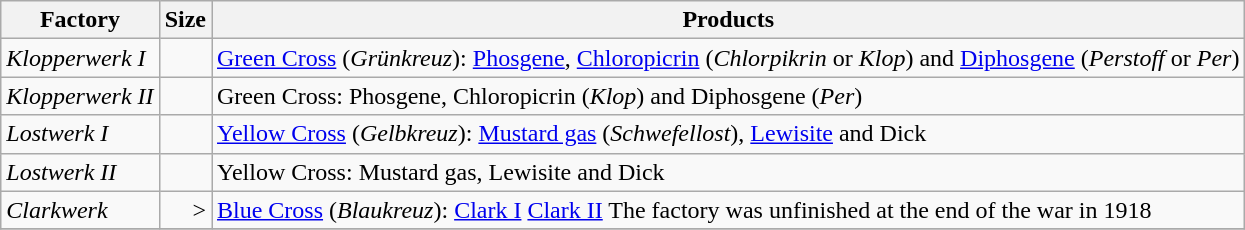<table class="wikitable">
<tr class="hintergrundfarbe5">
<th>Factory</th>
<th>Size</th>
<th>Products</th>
</tr>
<tr>
<td><em>Klopperwerk I</em></td>
<td align="right"></td>
<td><a href='#'>Green Cross</a> (<em>Grünkreuz</em>): <a href='#'>Phosgene</a>, <a href='#'>Chloropicrin</a> (<em>Chlorpikrin</em> or <em>Klop</em>) and <a href='#'>Diphosgene</a> (<em>Perstoff</em> or <em>Per</em>)</td>
</tr>
<tr>
<td><em>Klopperwerk II</em></td>
<td align="right"></td>
<td>Green Cross: Phosgene, Chloropicrin (<em>Klop</em>) and Diphosgene (<em>Per</em>)</td>
</tr>
<tr>
<td><em>Lostwerk I</em></td>
<td align="right"></td>
<td><a href='#'>Yellow Cross</a> (<em>Gelbkreuz</em>): <a href='#'>Mustard gas</a> (<em>Schwefellost</em>), <a href='#'>Lewisite</a> and Dick</td>
</tr>
<tr>
<td><em>Lostwerk II</em></td>
<td align="right"></td>
<td>Yellow Cross: Mustard gas, Lewisite and Dick</td>
</tr>
<tr>
<td><em>Clarkwerk</em></td>
<td align="right">></td>
<td><a href='#'>Blue Cross</a> (<em>Blaukreuz</em>): <a href='#'>Clark I</a> <a href='#'>Clark II</a> The factory was unfinished at the end of the war in 1918</td>
</tr>
<tr>
</tr>
</table>
